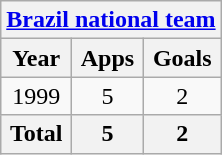<table class="wikitable" style="text-align:center">
<tr>
<th colspan=3><a href='#'>Brazil national team</a></th>
</tr>
<tr>
<th>Year</th>
<th>Apps</th>
<th>Goals</th>
</tr>
<tr>
<td>1999</td>
<td>5</td>
<td>2</td>
</tr>
<tr>
<th>Total</th>
<th>5</th>
<th>2</th>
</tr>
</table>
